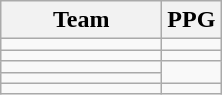<table class=wikitable>
<tr>
<th width=100>Team</th>
<th>PPG</th>
</tr>
<tr>
<td></td>
<td></td>
</tr>
<tr>
<td></td>
<td></td>
</tr>
<tr>
<td></td>
<td rowspan=2></td>
</tr>
<tr>
<td></td>
</tr>
<tr>
<td></td>
<td></td>
</tr>
</table>
